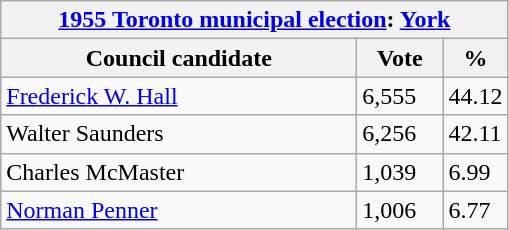<table class="wikitable">
<tr>
<th colspan=3><a href='#'>1955 Toronto municipal election</a>: <a href='#'>York</a></th>
</tr>
<tr>
<th bgcolor="#DDDDFF" width="230px">Council candidate</th>
<th bgcolor="#DDDDFF" width="50px">Vote</th>
<th bgcolor="#DDDDFF" width="30px">%</th>
</tr>
<tr>
<td><a href='#'>Frederick W. Hall</a></td>
<td>6,555</td>
<td>44.12</td>
</tr>
<tr>
<td>Walter Saunders</td>
<td>6,256</td>
<td>42.11</td>
</tr>
<tr>
<td>Charles McMaster</td>
<td>1,039</td>
<td>6.99</td>
</tr>
<tr>
<td><a href='#'>Norman Penner</a></td>
<td>1,006</td>
<td>6.77</td>
</tr>
</table>
